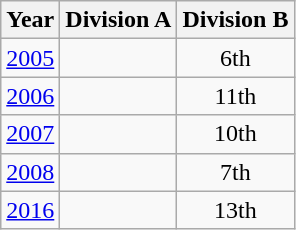<table class="wikitable" style="text-align:center">
<tr>
<th>Year</th>
<th>Division A</th>
<th>Division B</th>
</tr>
<tr>
<td><a href='#'>2005</a></td>
<td></td>
<td>6th</td>
</tr>
<tr>
<td><a href='#'>2006</a></td>
<td></td>
<td>11th</td>
</tr>
<tr>
<td><a href='#'>2007</a></td>
<td></td>
<td>10th</td>
</tr>
<tr>
<td><a href='#'>2008</a></td>
<td></td>
<td>7th</td>
</tr>
<tr>
<td><a href='#'>2016</a></td>
<td></td>
<td>13th</td>
</tr>
</table>
